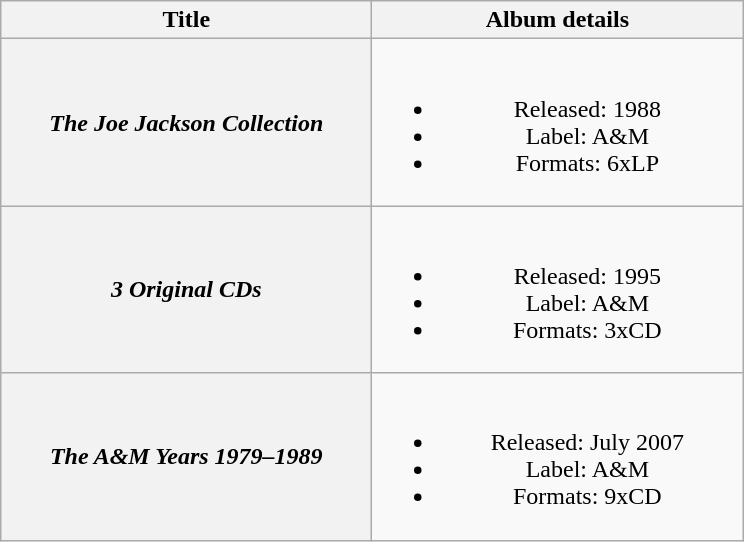<table class="wikitable plainrowheaders" style="text-align:center;">
<tr>
<th scope="col" style="width:15em;">Title</th>
<th scope="col" style="width:15em;">Album details</th>
</tr>
<tr>
<th scope="row"><em>The Joe Jackson Collection</em></th>
<td><br><ul><li>Released: 1988</li><li>Label: A&M</li><li>Formats: 6xLP</li></ul></td>
</tr>
<tr>
<th scope="row"><em>3 Original CDs</em></th>
<td><br><ul><li>Released: 1995</li><li>Label: A&M</li><li>Formats: 3xCD</li></ul></td>
</tr>
<tr>
<th scope="row"><em>The A&M Years 1979–1989</em></th>
<td><br><ul><li>Released: July 2007</li><li>Label: A&M</li><li>Formats: 9xCD</li></ul></td>
</tr>
</table>
